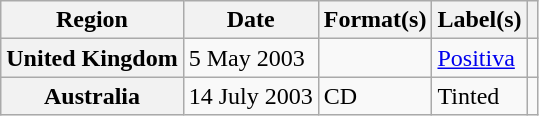<table class="wikitable plainrowheaders">
<tr>
<th scope="col">Region</th>
<th scope="col">Date</th>
<th scope="col">Format(s)</th>
<th scope="col">Label(s)</th>
<th scope="col"></th>
</tr>
<tr>
<th scope="row">United Kingdom</th>
<td>5 May 2003</td>
<td></td>
<td><a href='#'>Positiva</a></td>
<td></td>
</tr>
<tr>
<th scope="row">Australia</th>
<td>14 July 2003</td>
<td>CD</td>
<td>Tinted</td>
<td></td>
</tr>
</table>
